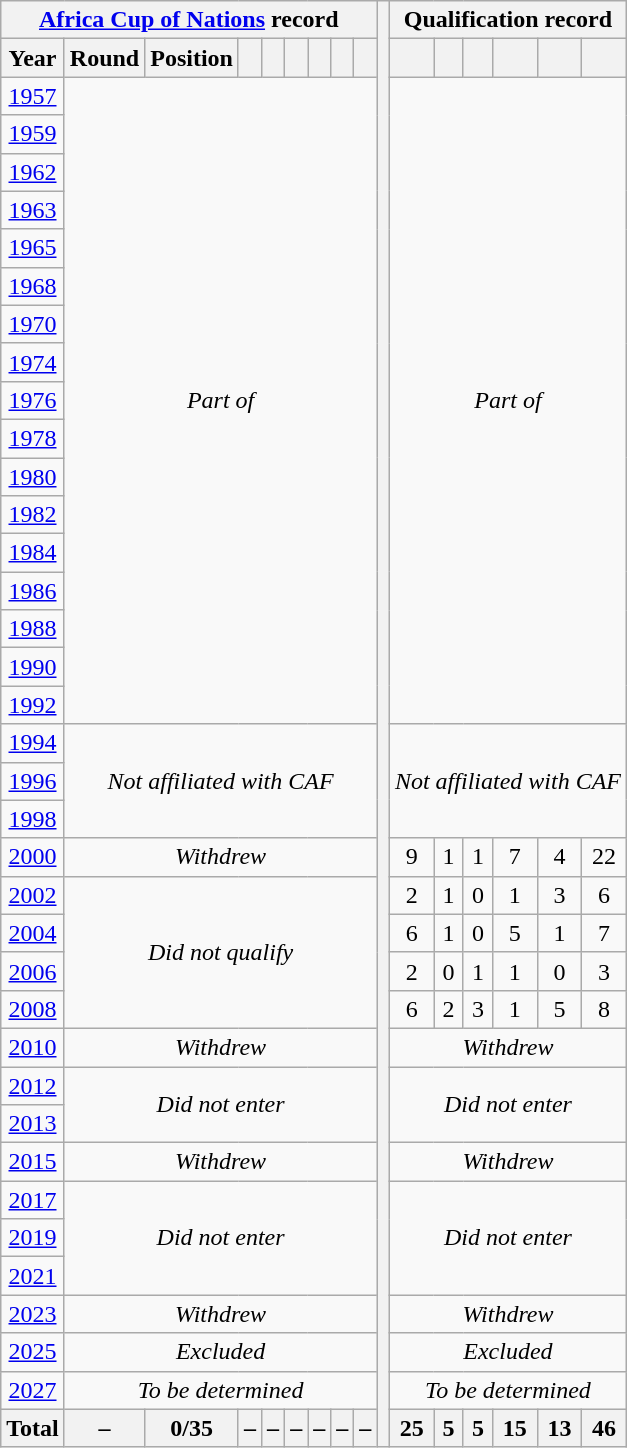<table class="wikitable" style="text-align: center;">
<tr>
<th colspan=9><a href='#'>Africa Cup of Nations</a> record</th>
<th width="1" rowspan="38"></th>
<th colspan=6>Qualification record</th>
</tr>
<tr>
<th>Year</th>
<th>Round</th>
<th>Position</th>
<th></th>
<th></th>
<th></th>
<th></th>
<th></th>
<th></th>
<th></th>
<th></th>
<th></th>
<th></th>
<th></th>
<th></th>
</tr>
<tr>
<td> <a href='#'>1957</a></td>
<td colspan=8 rowspan=17><em>Part of </em></td>
<td colspan=8 rowspan=17><em>Part of </em></td>
</tr>
<tr>
<td> <a href='#'>1959</a></td>
</tr>
<tr>
<td> <a href='#'>1962</a></td>
</tr>
<tr>
<td> <a href='#'>1963</a></td>
</tr>
<tr>
<td> <a href='#'>1965</a></td>
</tr>
<tr>
<td> <a href='#'>1968</a></td>
</tr>
<tr>
<td> <a href='#'>1970</a></td>
</tr>
<tr>
<td> <a href='#'>1974</a></td>
</tr>
<tr>
<td> <a href='#'>1976</a></td>
</tr>
<tr>
<td> <a href='#'>1978</a></td>
</tr>
<tr>
<td> <a href='#'>1980</a></td>
</tr>
<tr>
<td> <a href='#'>1982</a></td>
</tr>
<tr>
<td> <a href='#'>1984</a></td>
</tr>
<tr>
<td> <a href='#'>1986</a></td>
</tr>
<tr>
<td> <a href='#'>1988</a></td>
</tr>
<tr>
<td> <a href='#'>1990</a></td>
</tr>
<tr>
<td> <a href='#'>1992</a></td>
</tr>
<tr>
<td> <a href='#'>1994</a></td>
<td colspan=8 rowspan=3><em>Not affiliated with CAF</em></td>
<td colspan=6 rowspan=3><em>Not affiliated with CAF</em></td>
</tr>
<tr>
<td> <a href='#'>1996</a></td>
</tr>
<tr>
<td> <a href='#'>1998</a></td>
</tr>
<tr>
<td>  <a href='#'>2000</a></td>
<td colspan=8 rowspan=1><em>Withdrew</em></td>
<td>9</td>
<td>1</td>
<td>1</td>
<td>7</td>
<td>4</td>
<td>22</td>
</tr>
<tr>
<td> <a href='#'>2002</a></td>
<td colspan=8 rowspan=4><em>Did not qualify</em></td>
<td>2</td>
<td>1</td>
<td>0</td>
<td>1</td>
<td>3</td>
<td>6</td>
</tr>
<tr>
<td> <a href='#'>2004</a></td>
<td>6</td>
<td>1</td>
<td>0</td>
<td>5</td>
<td>1</td>
<td>7</td>
</tr>
<tr>
<td> <a href='#'>2006</a></td>
<td>2</td>
<td>0</td>
<td>1</td>
<td>1</td>
<td>0</td>
<td>3</td>
</tr>
<tr>
<td> <a href='#'>2008</a></td>
<td>6</td>
<td>2</td>
<td>3</td>
<td>1</td>
<td>5</td>
<td>8</td>
</tr>
<tr>
<td> <a href='#'>2010</a></td>
<td colspan=8><em>Withdrew</em></td>
<td colspan=6><em>Withdrew</em></td>
</tr>
<tr>
<td>  <a href='#'>2012</a></td>
<td colspan=8 rowspan=2><em>Did not enter</em></td>
<td colspan=6 rowspan=2><em>Did not enter</em></td>
</tr>
<tr>
<td> <a href='#'>2013</a></td>
</tr>
<tr>
<td> <a href='#'>2015</a></td>
<td colspan=8><em>Withdrew</em></td>
<td colspan=6><em>Withdrew</em></td>
</tr>
<tr>
<td> <a href='#'>2017</a></td>
<td colspan=8 rowspan=3><em>Did not enter</em></td>
<td colspan=6 rowspan=3><em>Did not enter</em></td>
</tr>
<tr>
<td> <a href='#'>2019</a></td>
</tr>
<tr>
<td> <a href='#'>2021</a></td>
</tr>
<tr>
<td> <a href='#'>2023</a></td>
<td align=center colspan=8><em>Withdrew</em></td>
<td colspan=6><em>Withdrew</em></td>
</tr>
<tr>
<td> <a href='#'>2025</a></td>
<td colspan=8><em>Excluded</em></td>
<td colspan=6><em>Excluded</em></td>
</tr>
<tr>
<td>   <a href='#'>2027</a></td>
<td colspan=8><em>To be determined</em></td>
<td colspan=6><em>To be determined</em></td>
</tr>
<tr>
<th><strong>Total</strong></th>
<th><strong>–</strong></th>
<th><strong>0/35</strong></th>
<th><strong>–</strong></th>
<th><strong>–</strong></th>
<th><strong>–</strong></th>
<th><strong>–</strong></th>
<th><strong>–</strong></th>
<th><strong>–</strong></th>
<th>25</th>
<th>5</th>
<th>5</th>
<th>15</th>
<th>13</th>
<th>46</th>
</tr>
</table>
